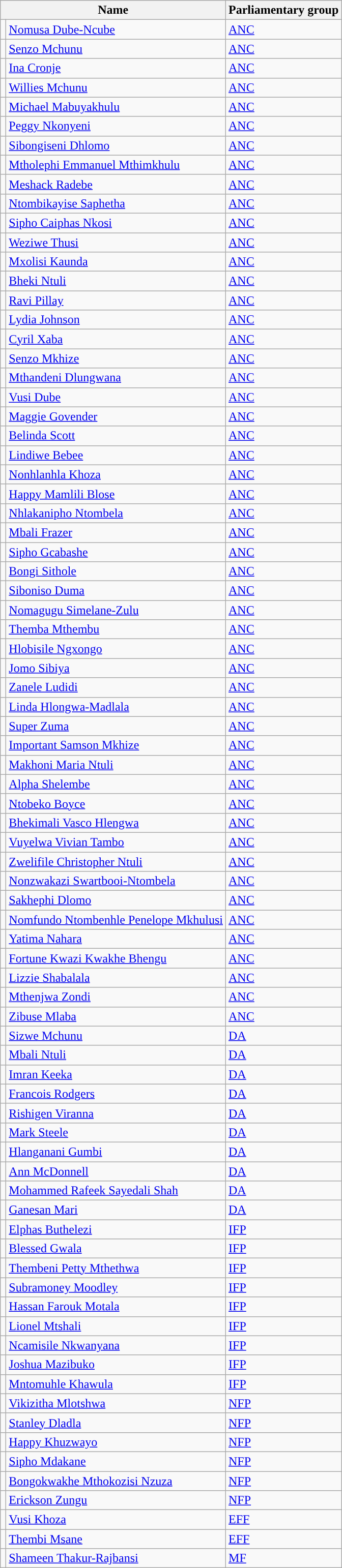<table class="wikitable sortable plainrowheaders">
<tr>
<th colspan="2" scope="col">Name</th>
<th scope="col">Parliamentary group</th>
</tr>
<tr>
<td style="background-color: "></td>
<td><a href='#'>Nomusa Dube-Ncube</a></td>
<td><a href='#'>ANC</a></td>
</tr>
<tr>
<td style="background-color: "></td>
<td><a href='#'>Senzo Mchunu</a></td>
<td><a href='#'>ANC</a></td>
</tr>
<tr>
<td style="background-color: "></td>
<td><a href='#'>Ina Cronje</a></td>
<td><a href='#'>ANC</a></td>
</tr>
<tr>
<td style="background-color: "></td>
<td><a href='#'>Willies Mchunu</a></td>
<td><a href='#'>ANC</a></td>
</tr>
<tr>
<td style="background-color: "></td>
<td><a href='#'>Michael Mabuyakhulu</a></td>
<td><a href='#'>ANC</a></td>
</tr>
<tr>
<td style="background-color: "></td>
<td><a href='#'>Peggy Nkonyeni</a></td>
<td><a href='#'>ANC</a></td>
</tr>
<tr>
<td style="background-color: "></td>
<td><a href='#'>Sibongiseni Dhlomo</a></td>
<td><a href='#'>ANC</a></td>
</tr>
<tr>
<td style="background-color: "></td>
<td><a href='#'>Mtholephi Emmanuel Mthimkhulu</a></td>
<td><a href='#'>ANC</a></td>
</tr>
<tr>
<td style="background-color: "></td>
<td><a href='#'>Meshack Radebe</a></td>
<td><a href='#'>ANC</a></td>
</tr>
<tr>
<td style="background-color: "></td>
<td><a href='#'>Ntombikayise Saphetha</a></td>
<td><a href='#'>ANC</a></td>
</tr>
<tr>
<td style="background-color: "></td>
<td><a href='#'>Sipho Caiphas Nkosi</a></td>
<td><a href='#'>ANC</a></td>
</tr>
<tr>
<td style="background-color: "></td>
<td><a href='#'>Weziwe Thusi</a></td>
<td><a href='#'>ANC</a></td>
</tr>
<tr>
<td style="background-color: "></td>
<td><a href='#'>Mxolisi Kaunda</a></td>
<td><a href='#'>ANC</a></td>
</tr>
<tr>
<td style="background-color: "></td>
<td><a href='#'>Bheki Ntuli</a></td>
<td><a href='#'>ANC</a></td>
</tr>
<tr>
<td style="background-color: "></td>
<td><a href='#'>Ravi Pillay</a></td>
<td><a href='#'>ANC</a></td>
</tr>
<tr>
<td style="background-color: "></td>
<td><a href='#'>Lydia Johnson</a></td>
<td><a href='#'>ANC</a></td>
</tr>
<tr>
<td style="background-color: "></td>
<td><a href='#'>Cyril Xaba</a></td>
<td><a href='#'>ANC</a></td>
</tr>
<tr>
<td style="background-color: "></td>
<td><a href='#'>Senzo Mkhize</a></td>
<td><a href='#'>ANC</a></td>
</tr>
<tr>
<td style="background-color: "></td>
<td><a href='#'>Mthandeni Dlungwana</a></td>
<td><a href='#'>ANC</a></td>
</tr>
<tr>
<td style="background-color: "></td>
<td><a href='#'>Vusi Dube</a></td>
<td><a href='#'>ANC</a></td>
</tr>
<tr>
<td style="background-color: "></td>
<td><a href='#'>Maggie Govender</a></td>
<td><a href='#'>ANC</a></td>
</tr>
<tr>
<td style="background-color: "></td>
<td><a href='#'>Belinda Scott</a></td>
<td><a href='#'>ANC</a></td>
</tr>
<tr>
<td style="background-color: "></td>
<td><a href='#'>Lindiwe Bebee</a></td>
<td><a href='#'>ANC</a></td>
</tr>
<tr>
<td style="background-color: "></td>
<td><a href='#'>Nonhlanhla Khoza</a></td>
<td><a href='#'>ANC</a></td>
</tr>
<tr>
<td style="background-color: "></td>
<td><a href='#'>Happy Mamlili Blose</a></td>
<td><a href='#'>ANC</a></td>
</tr>
<tr>
<td style="background-color: "></td>
<td><a href='#'>Nhlakanipho Ntombela</a></td>
<td><a href='#'>ANC</a></td>
</tr>
<tr>
<td style="background-color: "></td>
<td><a href='#'>Mbali Frazer</a></td>
<td><a href='#'>ANC</a></td>
</tr>
<tr>
<td style="background-color: "></td>
<td><a href='#'>Sipho Gcabashe</a></td>
<td><a href='#'>ANC</a></td>
</tr>
<tr>
<td style="background-color: "></td>
<td><a href='#'>Bongi Sithole</a></td>
<td><a href='#'>ANC</a></td>
</tr>
<tr>
<td style="background-color: "></td>
<td><a href='#'>Siboniso Duma</a></td>
<td><a href='#'>ANC</a></td>
</tr>
<tr>
<td style="background-color: "></td>
<td><a href='#'>Nomagugu Simelane-Zulu</a></td>
<td><a href='#'>ANC</a></td>
</tr>
<tr>
<td style="background-color: "></td>
<td><a href='#'>Themba Mthembu</a></td>
<td><a href='#'>ANC</a></td>
</tr>
<tr>
<td style="background-color: "></td>
<td><a href='#'>Hlobisile Ngxongo</a></td>
<td><a href='#'>ANC</a></td>
</tr>
<tr>
<td style="background-color: "></td>
<td><a href='#'>Jomo Sibiya</a></td>
<td><a href='#'>ANC</a></td>
</tr>
<tr>
<td style="background-color: "></td>
<td><a href='#'>Zanele Ludidi</a></td>
<td><a href='#'>ANC</a></td>
</tr>
<tr>
<td style="background-color: "></td>
<td><a href='#'>Linda Hlongwa-Madlala</a></td>
<td><a href='#'>ANC</a></td>
</tr>
<tr>
<td style="background-color: "></td>
<td><a href='#'>Super Zuma</a></td>
<td><a href='#'>ANC</a></td>
</tr>
<tr>
<td style="background-color: "></td>
<td><a href='#'>Important Samson Mkhize</a></td>
<td><a href='#'>ANC</a></td>
</tr>
<tr>
<td style="background-color: "></td>
<td><a href='#'>Makhoni Maria Ntuli</a></td>
<td><a href='#'>ANC</a></td>
</tr>
<tr>
<td style="background-color: "></td>
<td><a href='#'>Alpha Shelembe</a></td>
<td><a href='#'>ANC</a></td>
</tr>
<tr>
<td style="background-color: "></td>
<td><a href='#'>Ntobeko Boyce</a></td>
<td><a href='#'>ANC</a></td>
</tr>
<tr>
<td style="background-color: "></td>
<td><a href='#'>Bhekimali Vasco Hlengwa</a></td>
<td><a href='#'>ANC</a></td>
</tr>
<tr>
<td style="background-color: "></td>
<td><a href='#'>Vuyelwa Vivian Tambo</a></td>
<td><a href='#'>ANC</a></td>
</tr>
<tr>
<td style="background-color: "></td>
<td><a href='#'>Zwelifile Christopher Ntuli</a></td>
<td><a href='#'>ANC</a></td>
</tr>
<tr>
<td style="background-color: "></td>
<td><a href='#'>Nonzwakazi Swartbooi-Ntombela</a></td>
<td><a href='#'>ANC</a></td>
</tr>
<tr>
<td style="background-color: "></td>
<td><a href='#'>Sakhephi Dlomo</a></td>
<td><a href='#'>ANC</a></td>
</tr>
<tr>
<td style="background-color: "></td>
<td><a href='#'>Nomfundo Ntombenhle Penelope Mkhulusi</a></td>
<td><a href='#'>ANC</a></td>
</tr>
<tr>
<td style="background-color: "></td>
<td><a href='#'>Yatima Nahara</a></td>
<td><a href='#'>ANC</a></td>
</tr>
<tr>
<td style="background-color: "></td>
<td><a href='#'>Fortune Kwazi Kwakhe Bhengu</a></td>
<td><a href='#'>ANC</a></td>
</tr>
<tr>
<td style="background-color: "></td>
<td><a href='#'>Lizzie Shabalala</a></td>
<td><a href='#'>ANC</a></td>
</tr>
<tr>
<td style="background-color: "></td>
<td><a href='#'>Mthenjwa Zondi</a></td>
<td><a href='#'>ANC</a></td>
</tr>
<tr>
<td style="background-color: "></td>
<td><a href='#'>Zibuse Mlaba</a></td>
<td><a href='#'>ANC</a></td>
</tr>
<tr>
<td style="background-color: "></td>
<td><a href='#'>Sizwe Mchunu</a></td>
<td><a href='#'>DA</a></td>
</tr>
<tr>
<td style="background-color: "></td>
<td><a href='#'>Mbali Ntuli</a></td>
<td><a href='#'>DA</a></td>
</tr>
<tr>
<td style="background-color: "></td>
<td><a href='#'>Imran Keeka</a></td>
<td><a href='#'>DA</a></td>
</tr>
<tr>
<td style="background-color: "></td>
<td><a href='#'>Francois Rodgers</a></td>
<td><a href='#'>DA</a></td>
</tr>
<tr>
<td style="background-color: "></td>
<td><a href='#'>Rishigen Viranna</a></td>
<td><a href='#'>DA</a></td>
</tr>
<tr>
<td style="background-color: "></td>
<td><a href='#'>Mark Steele</a></td>
<td><a href='#'>DA</a></td>
</tr>
<tr>
<td style="background-color: "></td>
<td><a href='#'>Hlanganani Gumbi</a></td>
<td><a href='#'>DA</a></td>
</tr>
<tr>
<td style="background-color: "></td>
<td><a href='#'>Ann McDonnell</a></td>
<td><a href='#'>DA</a></td>
</tr>
<tr>
<td style="background-color: "></td>
<td><a href='#'>Mohammed Rafeek Sayedali Shah</a></td>
<td><a href='#'>DA</a></td>
</tr>
<tr>
<td style="background-color: "></td>
<td><a href='#'>Ganesan Mari</a></td>
<td><a href='#'>DA</a></td>
</tr>
<tr>
<td style="background-color: "></td>
<td><a href='#'>Elphas Buthelezi</a></td>
<td><a href='#'>IFP</a></td>
</tr>
<tr>
<td style="background-color: "></td>
<td><a href='#'>Blessed Gwala</a></td>
<td><a href='#'>IFP</a></td>
</tr>
<tr>
<td style="background-color: "></td>
<td><a href='#'>Thembeni Petty Mthethwa</a></td>
<td><a href='#'>IFP</a></td>
</tr>
<tr>
<td style="background-color: "></td>
<td><a href='#'>Subramoney Moodley</a></td>
<td><a href='#'>IFP</a></td>
</tr>
<tr>
<td style="background-color: "></td>
<td><a href='#'>Hassan Farouk Motala</a></td>
<td><a href='#'>IFP</a></td>
</tr>
<tr>
<td style="background-color: "></td>
<td><a href='#'>Lionel Mtshali</a></td>
<td><a href='#'>IFP</a></td>
</tr>
<tr>
<td style="background-color: "></td>
<td><a href='#'>Ncamisile Nkwanyana</a></td>
<td><a href='#'>IFP</a></td>
</tr>
<tr>
<td style="background-color: "></td>
<td><a href='#'>Joshua Mazibuko</a></td>
<td><a href='#'>IFP</a></td>
</tr>
<tr>
<td style="background-color: "></td>
<td><a href='#'>Mntomuhle Khawula</a></td>
<td><a href='#'>IFP</a></td>
</tr>
<tr>
<td style="background-color: "></td>
<td><a href='#'>Vikizitha Mlotshwa</a></td>
<td><a href='#'>NFP</a></td>
</tr>
<tr>
<td style="background-color: "></td>
<td><a href='#'>Stanley Dladla</a></td>
<td><a href='#'>NFP</a></td>
</tr>
<tr>
<td style="background-color: "></td>
<td><a href='#'>Happy Khuzwayo</a></td>
<td><a href='#'>NFP</a></td>
</tr>
<tr>
<td style="background-color: "></td>
<td><a href='#'>Sipho Mdakane</a></td>
<td><a href='#'>NFP</a></td>
</tr>
<tr>
<td style="background-color: "></td>
<td><a href='#'>Bongokwakhe Mthokozisi Nzuza</a></td>
<td><a href='#'>NFP</a></td>
</tr>
<tr>
<td style="background-color: "></td>
<td><a href='#'>Erickson Zungu</a></td>
<td><a href='#'>NFP</a></td>
</tr>
<tr>
<td style="background-color: "></td>
<td><a href='#'>Vusi Khoza</a></td>
<td><a href='#'>EFF</a></td>
</tr>
<tr>
<td style="background-color: "></td>
<td><a href='#'>Thembi Msane</a></td>
<td><a href='#'>EFF</a></td>
</tr>
<tr>
<td style="background-color: "></td>
<td><a href='#'>Shameen Thakur-Rajbansi</a></td>
<td><a href='#'>MF</a></td>
</tr>
</table>
